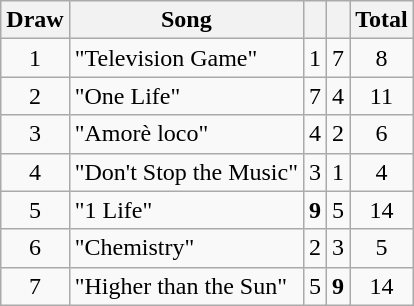<table class="wikitable plainrowheaders" style="margin: 1em auto 1em auto; text-align:center;">
<tr>
<th>Draw</th>
<th>Song</th>
<th></th>
<th></th>
<th>Total</th>
</tr>
<tr>
<td>1</td>
<td align="left">"Television Game"</td>
<td>1</td>
<td>7</td>
<td>8</td>
</tr>
<tr>
<td>2</td>
<td align="left">"One Life"</td>
<td>7</td>
<td>4</td>
<td>11</td>
</tr>
<tr>
<td>3</td>
<td align="left">"Amorè loco"</td>
<td>4</td>
<td>2</td>
<td>6</td>
</tr>
<tr>
<td>4</td>
<td align="left">"Don't Stop the Music"</td>
<td>3</td>
<td>1</td>
<td>4</td>
</tr>
<tr>
<td>5</td>
<td align="left">"1 Life"</td>
<td><strong>9</strong></td>
<td>5</td>
<td>14</td>
</tr>
<tr>
<td>6</td>
<td align="left">"Chemistry"</td>
<td>2</td>
<td>3</td>
<td>5</td>
</tr>
<tr>
<td>7</td>
<td align="left">"Higher than the Sun"</td>
<td>5</td>
<td><strong>9</strong></td>
<td>14</td>
</tr>
</table>
